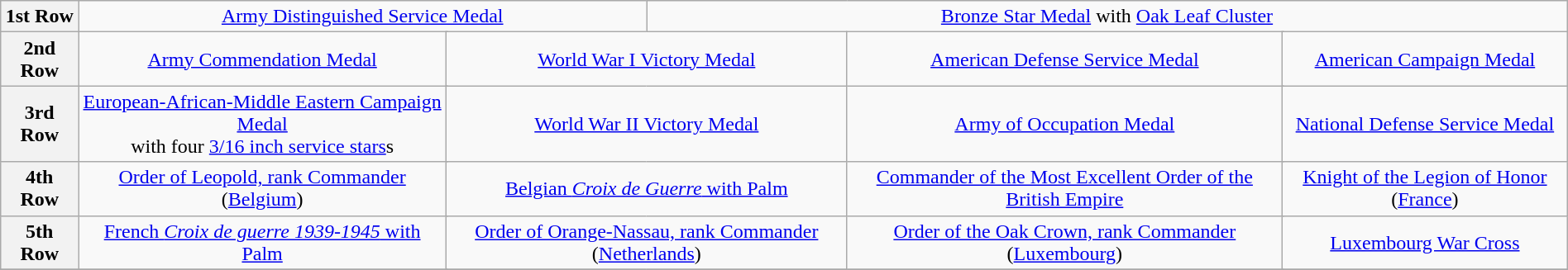<table class="wikitable" style="margin:1em auto; text-align:center;">
<tr>
<th>1st Row</th>
<td colspan="7"><a href='#'>Army Distinguished Service Medal</a></td>
<td colspan="8"><a href='#'>Bronze Star Medal</a> with <a href='#'>Oak Leaf Cluster</a></td>
</tr>
<tr>
<th>2nd Row</th>
<td colspan="4"><a href='#'>Army Commendation Medal</a></td>
<td colspan="4"><a href='#'>World War I Victory Medal</a></td>
<td colspan="4"><a href='#'>American Defense Service Medal</a></td>
<td colspan="4"><a href='#'>American Campaign Medal</a></td>
</tr>
<tr>
<th>3rd Row</th>
<td colspan="4"><a href='#'>European-African-Middle Eastern Campaign Medal</a><br> with four <a href='#'>3/16 inch service stars</a>s</td>
<td colspan="4"><a href='#'>World War II Victory Medal</a></td>
<td colspan="4"><a href='#'>Army of Occupation Medal</a></td>
<td colspan="4"><a href='#'>National Defense Service Medal</a></td>
</tr>
<tr>
<th>4th Row</th>
<td colspan="4"><a href='#'>Order of Leopold, rank Commander</a> (<a href='#'>Belgium</a>)</td>
<td colspan="4"><a href='#'>Belgian <em>Croix de Guerre</em> with Palm</a></td>
<td colspan="4"><a href='#'>Commander of the Most Excellent Order of the British Empire</a></td>
<td colspan="4"><a href='#'>Knight of the Legion of Honor</a> (<a href='#'>France</a>)</td>
</tr>
<tr>
<th>5th Row</th>
<td colspan="4"><a href='#'>French <em>Croix de guerre 1939-1945</em> with Palm</a></td>
<td colspan="4"><a href='#'>Order of Orange-Nassau, rank Commander</a> (<a href='#'>Netherlands</a>)</td>
<td colspan="4"><a href='#'>Order of the Oak Crown, rank Commander</a> (<a href='#'>Luxembourg</a>)</td>
<td colspan="4"><a href='#'>Luxembourg War Cross</a></td>
</tr>
<tr>
</tr>
</table>
